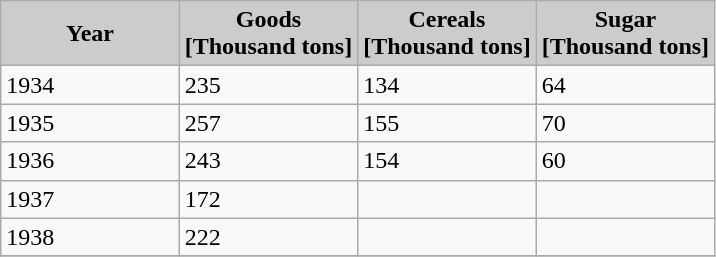<table class="wikitable sortable" width="">
<tr align="center" bgcolor="#CCCCCC">
<td width=25%><strong>Year</strong></td>
<td width=25%><strong>Goods<br>[Thousand tons]</strong></td>
<td width=25%><strong>Cereals<br>[Thousand tons]</strong></td>
<td width=25%><strong>Sugar<br>[Thousand tons]</strong></td>
</tr>
<tr ---->
<td>1934</td>
<td>235</td>
<td>134</td>
<td>64</td>
</tr>
<tr ----bgcolor="#EFEFEF">
<td>1935</td>
<td>257</td>
<td>155</td>
<td>70</td>
</tr>
<tr ---->
<td>1936</td>
<td>243</td>
<td>154</td>
<td>60</td>
</tr>
<tr ----bgcolor="#EFEFEF">
<td>1937</td>
<td>172</td>
<td></td>
<td></td>
</tr>
<tr ---->
<td>1938</td>
<td>222</td>
<td></td>
<td></td>
</tr>
<tr ----bgcolor="#EFEFEF">
</tr>
</table>
